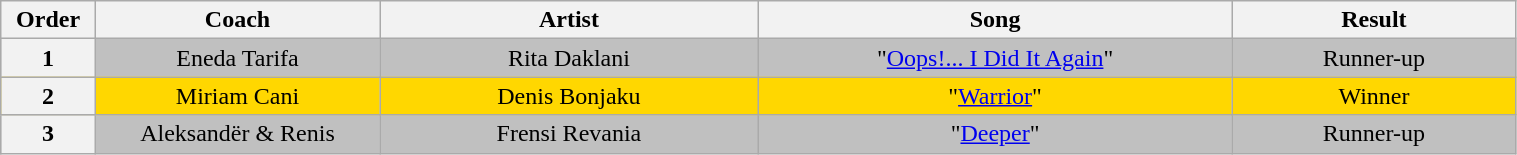<table class="wikitable" style="text-align:center; width:80%;">
<tr>
<th width="05%">Order</th>
<th width="15%">Coach</th>
<th width="20%">Artist</th>
<th width="25%">Song</th>
<th width="15%">Result</th>
</tr>
<tr style="background:silver;" |>
<th>1</th>
<td>Eneda  Tarifa</td>
<td>Rita Daklani</td>
<td>"<a href='#'>Oops!... I Did It Again</a>"</td>
<td>Runner-up</td>
</tr>
<tr style="background:gold;" |>
<th>2</th>
<td>Miriam Cani</td>
<td>Denis Bonjaku</td>
<td>"<a href='#'>Warrior</a>"</td>
<td>Winner</td>
</tr>
<tr style="background:silver;" |>
<th>3</th>
<td>Aleksandër & Renis</td>
<td>Frensi Revania</td>
<td>"<a href='#'>Deeper</a>"</td>
<td>Runner-up</td>
</tr>
</table>
